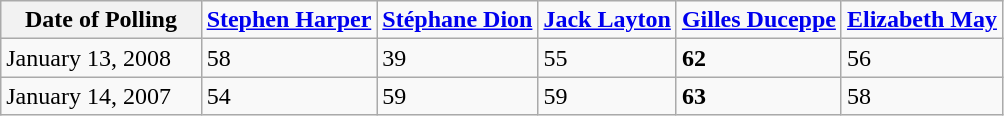<table class="wikitable">
<tr>
<th width=20%>Date of Polling</th>
<td><strong><a href='#'>Stephen Harper</a></strong></td>
<td><strong><a href='#'>Stéphane Dion</a></strong></td>
<td><strong><a href='#'>Jack Layton</a></strong></td>
<td><strong><a href='#'>Gilles Duceppe</a></strong></td>
<td><strong><a href='#'>Elizabeth May</a></strong></td>
</tr>
<tr>
<td>January 13, 2008</td>
<td>58</td>
<td>39</td>
<td>55</td>
<td><strong>62</strong></td>
<td>56</td>
</tr>
<tr>
<td>January 14, 2007</td>
<td>54</td>
<td>59</td>
<td>59</td>
<td><strong>63</strong></td>
<td>58</td>
</tr>
</table>
